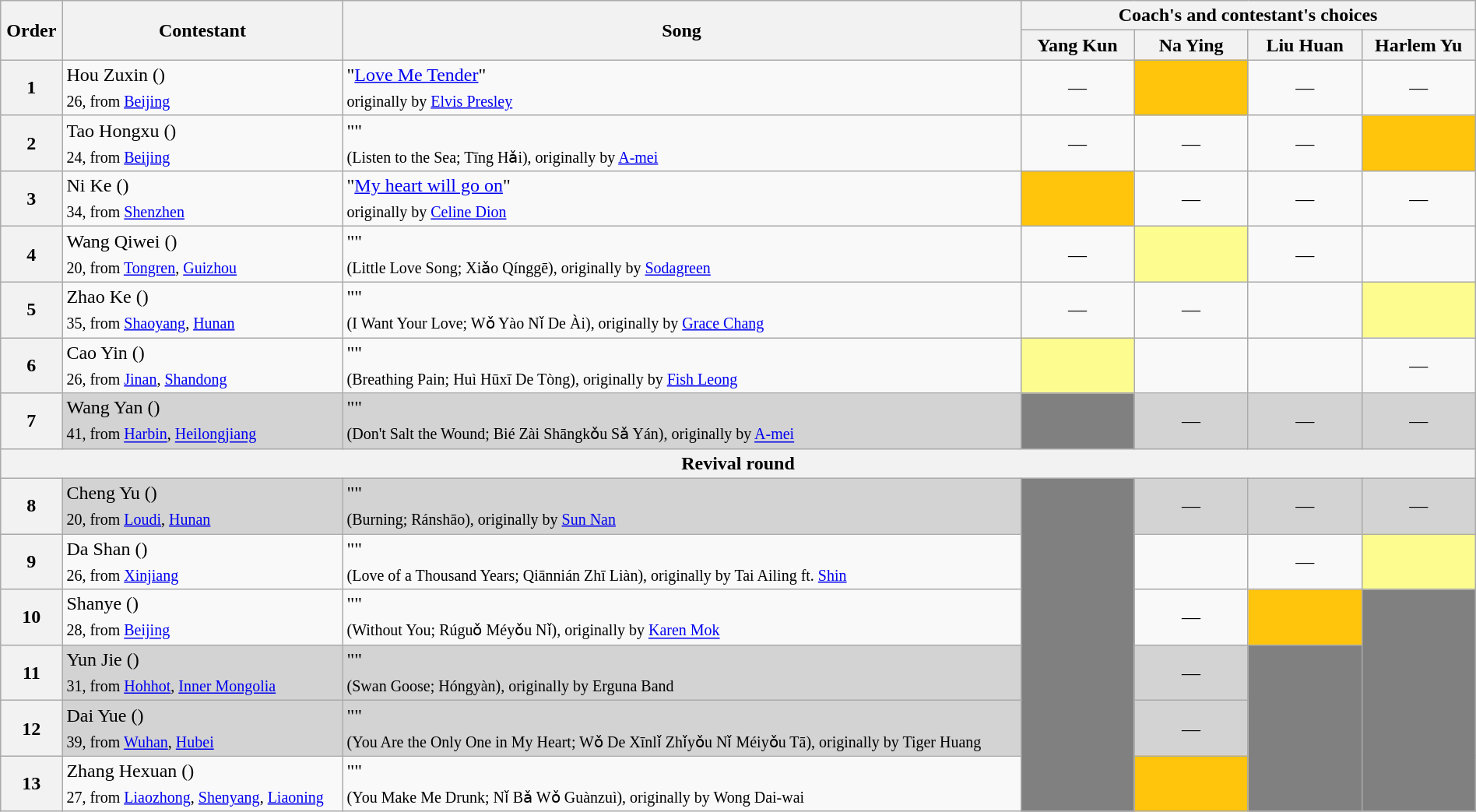<table class="wikitable" style="width:100%;">
<tr>
<th rowspan=2>Order</th>
<th rowspan=2>Contestant</th>
<th rowspan=2>Song</th>
<th colspan=4>Coach's and contestant's choices</th>
</tr>
<tr>
<th width="90">Yang Kun</th>
<th width="90">Na Ying</th>
<th width="90">Liu Huan</th>
<th width="90">Harlem Yu</th>
</tr>
<tr>
<th align="center"><strong>1</strong></th>
<td>Hou Zuxin ()<br><sub>26, from <a href='#'>Beijing</a></sub></td>
<td>"<a href='#'>Love Me Tender</a>"<br><sub>originally by <a href='#'>Elvis Presley</a></sub></td>
<td style="text-align:center;">—</td>
<td style="background:#ffc40c;text-align:center;"></td>
<td style="text-align:center;">—</td>
<td style="text-align:center;">—</td>
</tr>
<tr>
<th align="center"><strong>2</strong></th>
<td>Tao Hongxu ()<br><sub>24, from <a href='#'>Beijing</a></sub></td>
<td>""<br><sub>(Listen to the Sea; Tīng Hǎi), originally by <a href='#'>A-mei</a></sub></td>
<td style="text-align:center;">—</td>
<td style="text-align:center;">—</td>
<td style="text-align:center;">—</td>
<td style="background:#ffc40c;text-align:center;"></td>
</tr>
<tr>
<th align="center"><strong>3</strong></th>
<td>Ni Ke ()<br><sub>34, from <a href='#'>Shenzhen</a></sub></td>
<td>"<a href='#'>My heart will go on</a>"<br><sub>originally by <a href='#'>Celine Dion</a></sub></td>
<td style="background:#ffc40c;text-align:center;"></td>
<td style="text-align:center;">—</td>
<td style="text-align:center;">—</td>
<td style="text-align:center;">—</td>
</tr>
<tr>
<th align="center"><strong>4</strong></th>
<td>Wang Qiwei ()<br><sub>20, from <a href='#'>Tongren</a>, <a href='#'>Guizhou</a></sub></td>
<td>""<br><sub>(Little Love Song; Xiǎo Qínggē), originally by <a href='#'>Sodagreen</a></sub></td>
<td style="text-align:center;">—</td>
<td style="background:#fdfc8f;text-align:center;"></td>
<td style="text-align:center;">—</td>
<td style="text-align:center;"></td>
</tr>
<tr>
<th align="center"><strong>5</strong></th>
<td>Zhao Ke ()<br><sub>35, from <a href='#'>Shaoyang</a>, <a href='#'>Hunan</a></sub></td>
<td>""<br><sub>(I Want Your Love; Wǒ Yào Nǐ De Ài), originally by <a href='#'>Grace Chang</a></sub></td>
<td style="text-align:center;">—</td>
<td style="text-align:center;">—</td>
<td style="text-align:center;"></td>
<td style="background:#fdfc8f;text-align:center;"></td>
</tr>
<tr>
<th align="center"><strong>6</strong></th>
<td>Cao Yin ()<br><sub>26, from <a href='#'>Jinan</a>, <a href='#'>Shandong</a></sub></td>
<td>""<br><sub>(Breathing Pain; Huì Hūxī De Tòng), originally by <a href='#'>Fish Leong</a></sub></td>
<td style="background:#fdfc8f;text-align:center;"></td>
<td style="text-align:center;"></td>
<td style="text-align:center;"></td>
<td style="text-align:center;">—</td>
</tr>
<tr bgcolor="lightgrey">
<th align="center"><strong>7</strong></th>
<td>Wang Yan ()<br><sub>41, from <a href='#'>Harbin</a>, <a href='#'>Heilongjiang</a></sub></td>
<td>""<br><sub>(Don't Salt the Wound; Bié Zài Shāngkǒu Sǎ Yán), originally by <a href='#'>A-mei</a></sub></td>
<td style="background:grey;text-align:center;"></td>
<td style="text-align:center;">—</td>
<td style="text-align:center;">—</td>
<td style="text-align:center;">—</td>
</tr>
<tr>
<th colspan="7">Revival round</th>
</tr>
<tr bgcolor="lightgrey">
<th align="center"><strong>8</strong></th>
<td>Cheng Yu ()<br><sub>20, from <a href='#'>Loudi</a>, <a href='#'>Hunan</a></sub></td>
<td>""<br><sub>(Burning; Ránshāo), originally by <a href='#'>Sun Nan</a></sub></td>
<td rowspan="6" style="background:grey;text-align:center;"></td>
<td style="text-align:center;">—</td>
<td style="text-align:center;">—</td>
<td style="text-align:center;">—</td>
</tr>
<tr>
<th align="center"><strong>9</strong></th>
<td>Da Shan ()<br><sub>26, from <a href='#'>Xinjiang</a></sub></td>
<td>""<br><sub>(Love of a Thousand Years; Qiānnián Zhī Liàn), originally by Tai Ailing ft. <a href='#'>Shin</a></sub></td>
<td style="text-align:center;"></td>
<td style="text-align:center;">—</td>
<td style="background:#fdfc8f;text-align:center;"></td>
</tr>
<tr>
<th align="center"><strong>10</strong></th>
<td>Shanye ()<br><sub>28, from <a href='#'>Beijing</a></sub></td>
<td>""<br><sub>(Without You; Rúguǒ Méyǒu Nǐ), originally by <a href='#'>Karen Mok</a></sub></td>
<td style="text-align:center;">—</td>
<td style="background:#ffc40c;text-align:center;"></td>
<td rowspan="4" style="background:grey;text-align:center;"></td>
</tr>
<tr bgcolor="lightgrey">
<th align="center"><strong>11</strong></th>
<td>Yun Jie ()<br><sub>31, from <a href='#'>Hohhot</a>, <a href='#'>Inner Mongolia</a></sub></td>
<td>""<br><sub>(Swan Goose; Hóngyàn), originally by Erguna Band</sub></td>
<td style="text-align:center;">—</td>
<td rowspan="3" style="background:grey;text-align:center;"></td>
</tr>
<tr bgcolor="lightgrey">
<th align="center"><strong>12</strong></th>
<td>Dai Yue ()<br><sub>39, from <a href='#'>Wuhan</a>, <a href='#'>Hubei</a></sub></td>
<td>""<br><sub>(You Are the Only One in My Heart; Wǒ De Xīnlǐ Zhǐyǒu Nǐ Méiyǒu Tā), originally by Tiger Huang</sub></td>
<td style="text-align:center;">—</td>
</tr>
<tr>
<th align="center"><strong>13</strong></th>
<td>Zhang Hexuan ()<br><sub>27, from <a href='#'>Liaozhong</a>, <a href='#'>Shenyang</a>, <a href='#'>Liaoning</a></sub></td>
<td>""<br><sub>(You Make Me Drunk; Nǐ Bǎ Wǒ Guànzuì), originally by Wong Dai-wai</sub></td>
<td style="background:#ffc40c;text-align:center;"></td>
</tr>
</table>
